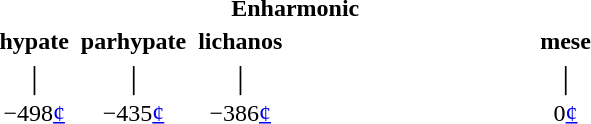<table style="text-align:center; margin-left: 4em;">
<tr>
<th colspan=7>Enharmonic</th>
</tr>
<tr>
<th>hypate</th>
<th></th>
<th>parhypate</th>
<th></th>
<th>lichanos</th>
<th>                 </th>
<th>mese</th>
</tr>
<tr>
<td></td>
<td></td>
<td></td>
<td></td>
<td></td>
<td></td>
<td></td>
</tr>
<tr>
<td>│</td>
<td></td>
<td>│</td>
<td></td>
<td>│</td>
<td></td>
<td>│</td>
</tr>
<tr>
<td>−498<a href='#'>¢</a></td>
<td></td>
<td>−435<a href='#'>¢</a></td>
<td></td>
<td>−386<a href='#'>¢</a></td>
<td></td>
<td>0<a href='#'>¢</a></td>
</tr>
<tr>
<td colspan=7></td>
</tr>
</table>
